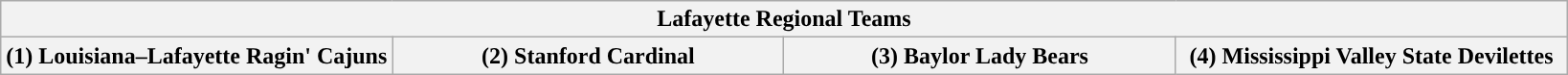<table class="wikitable">
<tr>
<th colspan=4>Lafayette Regional Teams</th>
</tr>
<tr>
<th style="width: 25%; ">(1) Louisiana–Lafayette Ragin' Cajuns</th>
<th style="width: 25%; ">(2) Stanford Cardinal</th>
<th style="width: 25%; ">(3) Baylor Lady Bears</th>
<th style="width: 25%; ">(4) Mississippi Valley State Devilettes</th>
</tr>
</table>
